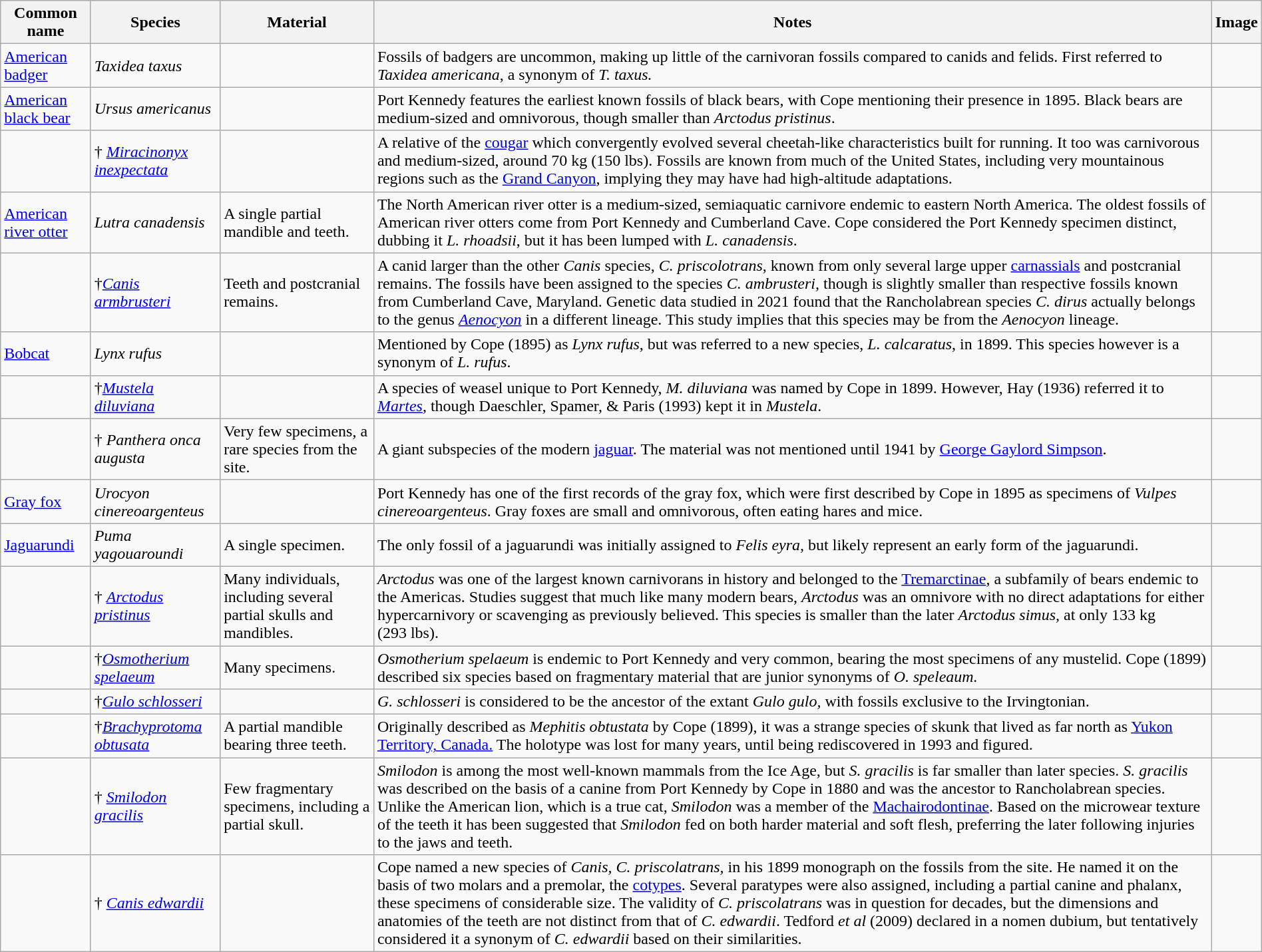<table class="wikitable" align="center" width="100%">
<tr>
<th>Common name</th>
<th>Species</th>
<th>Material</th>
<th>Notes</th>
<th>Image</th>
</tr>
<tr>
<td><a href='#'>American badger</a></td>
<td><em>Taxidea taxus</em></td>
<td></td>
<td>Fossils of badgers are uncommon, making up little of the carnivoran fossils compared to canids and felids. First referred to <em>Taxidea americana</em>, a synonym of <em>T. taxus.</em></td>
<td></td>
</tr>
<tr>
<td><a href='#'>American black bear</a></td>
<td><em>Ursus americanus</em></td>
<td></td>
<td>Port Kennedy features the earliest known fossils of black bears, with Cope mentioning their presence in 1895. Black bears are medium-sized and omnivorous, though smaller than <em>Arctodus pristinus</em>.</td>
<td></td>
</tr>
<tr>
<td></td>
<td>† <em><a href='#'>Miracinonyx inexpectata</a></em></td>
<td></td>
<td>A relative of the <a href='#'>cougar</a> which convergently evolved several cheetah-like characteristics built for running. It too was carnivorous and medium-sized, around 70 kg (150 lbs). Fossils are known from much of the United States, including very mountainous regions such as the <a href='#'>Grand Canyon</a>, implying they may have had high-altitude adaptations.</td>
<td></td>
</tr>
<tr>
<td><a href='#'>American river otter</a></td>
<td><em>Lutra canadensis</em></td>
<td>A single partial mandible and teeth.</td>
<td>The North American river otter is a medium-sized, semiaquatic carnivore endemic to eastern North America. The oldest fossils of American river otters come from Port Kennedy and Cumberland Cave. Cope considered the Port Kennedy specimen distinct, dubbing it <em>L. rhoadsii</em>, but it has been lumped with <em>L. canadensis</em>.</td>
<td></td>
</tr>
<tr>
<td></td>
<td>†<em><a href='#'>Canis armbrusteri</a></em></td>
<td>Teeth and postcranial remains.</td>
<td>A canid larger than the other <em>Canis</em> species, <em>C. priscolotrans</em>, known from only several large upper <a href='#'>carnassials</a> and postcranial remains. The fossils have been assigned to the species <em>C. ambrusteri,</em> though is slightly smaller than respective fossils known from Cumberland Cave, Maryland. Genetic data studied in 2021 found that the Rancholabrean species <em>C. dirus</em> actually belongs to the genus <em><a href='#'>Aenocyon</a></em> in a different lineage. This study implies that this species may be from the <em>Aenocyon</em> lineage.</td>
<td></td>
</tr>
<tr>
<td><a href='#'>Bobcat</a></td>
<td><em>Lynx rufus</em></td>
<td></td>
<td>Mentioned by Cope (1895) as <em>Lynx rufus</em>, but was referred to a new species, <em>L. calcaratus</em>, in 1899. This species however is a synonym of <em>L. rufus</em>.</td>
<td></td>
</tr>
<tr>
<td></td>
<td>†<em><a href='#'>Mustela diluviana</a></em></td>
<td></td>
<td>A species of weasel unique to Port Kennedy, <em>M. diluviana</em> was named by Cope in 1899. However, Hay (1936) referred it to <em><a href='#'>Martes</a></em>, though Daeschler, Spamer, & Paris (1993) kept it in <em>Mustela</em>.</td>
<td></td>
</tr>
<tr>
<td></td>
<td>† <em>Panthera onca augusta</em></td>
<td>Very few specimens, a rare species from the site.</td>
<td>A giant subspecies of the modern <a href='#'>jaguar</a>. The material was not mentioned until 1941 by <a href='#'>George Gaylord Simpson</a>.</td>
<td></td>
</tr>
<tr>
<td><a href='#'>Gray fox</a></td>
<td><em>Urocyon cinereoargenteus</em></td>
<td></td>
<td>Port Kennedy has one of the first records of the gray fox, which were first described by Cope in 1895 as specimens of <em>Vulpes cinereoargenteus</em>. Gray foxes are small and omnivorous, often eating hares and mice.</td>
<td></td>
</tr>
<tr>
<td><a href='#'>Jaguarundi</a></td>
<td><em>Puma yagouaroundi</em></td>
<td>A single specimen.</td>
<td>The only fossil of a jaguarundi was initially assigned to <em>Felis eyra,</em> but likely represent an early form of the jaguarundi.</td>
<td></td>
</tr>
<tr>
<td></td>
<td>† <em><a href='#'>Arctodus pristinus</a></em></td>
<td>Many individuals, including several partial skulls and mandibles.</td>
<td><em>Arctodus</em> was one of the largest known carnivorans in history and belonged to the <a href='#'>Tremarctinae</a>, a subfamily of bears endemic to the Americas. Studies suggest that much like many modern bears, <em>Arctodus</em> was an omnivore with no direct adaptations for either hypercarnivory or scavenging as previously believed. This species is smaller than the later <em>Arctodus simus,</em> at only 133 kg (293 lbs).</td>
<td></td>
</tr>
<tr>
<td></td>
<td>†<em><a href='#'>Osmotherium spelaeum</a></em></td>
<td>Many specimens.</td>
<td><em>Osmotherium spelaeum</em> is endemic to Port Kennedy and very common, bearing the most specimens of any mustelid. Cope (1899) described six species based on fragmentary material that are junior synonyms of <em>O. speleaum.</em></td>
<td></td>
</tr>
<tr>
<td></td>
<td>†<em><a href='#'>Gulo schlosseri</a></em></td>
<td></td>
<td><em>G. schlosseri</em> is considered to be the ancestor of the extant <em>Gulo gulo,</em> with fossils exclusive to the Irvingtonian.</td>
<td></td>
</tr>
<tr>
<td></td>
<td>†<em><a href='#'>Brachyprotoma obtusata</a></em></td>
<td>A partial mandible bearing three teeth.</td>
<td>Originally described as <em>Mephitis obtustata</em> by Cope (1899), it was a strange species of skunk that lived as far north as <a href='#'>Yukon Territory, Canada.</a> The holotype was lost for many years, until being rediscovered in 1993 and figured.</td>
<td></td>
</tr>
<tr>
<td></td>
<td>† <em><a href='#'>Smilodon gracilis</a></em></td>
<td>Few fragmentary specimens, including a partial skull.</td>
<td><em>Smilodon</em> is among the most well-known mammals from the Ice Age, but <em>S. gracilis</em> is far smaller than later species. <em>S. gracilis</em> was described on the basis of a canine from Port Kennedy by Cope in 1880 and was the ancestor to Rancholabrean species. Unlike the American lion, which is a true cat, <em>Smilodon</em> was a member of the <a href='#'>Machairodontinae</a>. Based on the microwear texture of the teeth it has been suggested that <em>Smilodon</em> fed on both harder material and soft flesh, preferring the later following injuries to the jaws and teeth.</td>
<td></td>
</tr>
<tr>
<td></td>
<td>† <em><a href='#'>Canis edwardii</a></em></td>
<td></td>
<td>Cope named a new species of <em>Canis</em>, <em>C. priscolatrans</em>, in his 1899 monograph on the fossils from the site. He named it on the basis of two molars and a premolar, the <a href='#'>cotypes</a>. Several paratypes were also assigned, including a partial canine and phalanx, these specimens of considerable size. The validity of <em>C. priscolatrans</em> was in question for decades, but the dimensions and anatomies of the teeth are not distinct from that of <em>C. edwardii</em>. Tedford <em>et al</em> (2009) declared in a nomen dubium, but tentatively considered it a synonym of <em>C. edwardii</em> based on their similarities.</td>
<td></td>
</tr>
</table>
